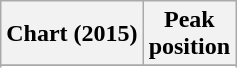<table class="wikitable sortable plainrowheaders" style="text-align:center">
<tr>
<th scope="col">Chart (2015)</th>
<th scope="col">Peak<br> position</th>
</tr>
<tr>
</tr>
<tr>
</tr>
</table>
